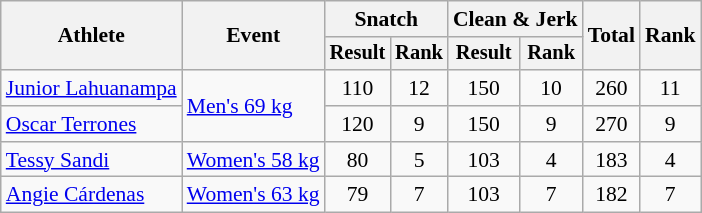<table class="wikitable" style="font-size:90%">
<tr>
<th rowspan=2>Athlete</th>
<th rowspan=2>Event</th>
<th colspan="2">Snatch</th>
<th colspan="2">Clean & Jerk</th>
<th rowspan="2">Total</th>
<th rowspan="2">Rank</th>
</tr>
<tr style="font-size:95%">
<th>Result</th>
<th>Rank</th>
<th>Result</th>
<th>Rank</th>
</tr>
<tr align=center>
<td align=left><a href='#'>Junior Lahuanampa</a></td>
<td align=left rowspan=2><a href='#'>Men's 69 kg</a></td>
<td>110</td>
<td>12</td>
<td>150</td>
<td>10</td>
<td>260</td>
<td>11</td>
</tr>
<tr align=center>
<td align=left><a href='#'>Oscar Terrones</a></td>
<td>120</td>
<td>9</td>
<td>150</td>
<td>9</td>
<td>270</td>
<td>9</td>
</tr>
<tr align=center>
<td align=left><a href='#'>Tessy Sandi</a></td>
<td align=left><a href='#'>Women's 58 kg</a></td>
<td>80</td>
<td>5</td>
<td>103</td>
<td>4</td>
<td>183</td>
<td>4</td>
</tr>
<tr align=center>
<td align=left><a href='#'>Angie Cárdenas</a></td>
<td align=left><a href='#'>Women's 63 kg</a></td>
<td>79</td>
<td>7</td>
<td>103</td>
<td>7</td>
<td>182</td>
<td>7</td>
</tr>
</table>
